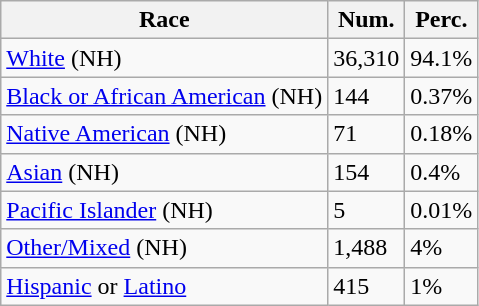<table class="wikitable">
<tr>
<th>Race</th>
<th>Num.</th>
<th>Perc.</th>
</tr>
<tr>
<td><a href='#'>White</a> (NH)</td>
<td>36,310</td>
<td>94.1%</td>
</tr>
<tr>
<td><a href='#'>Black or African American</a> (NH)</td>
<td>144</td>
<td>0.37%</td>
</tr>
<tr>
<td><a href='#'>Native American</a> (NH)</td>
<td>71</td>
<td>0.18%</td>
</tr>
<tr>
<td><a href='#'>Asian</a> (NH)</td>
<td>154</td>
<td>0.4%</td>
</tr>
<tr>
<td><a href='#'>Pacific Islander</a> (NH)</td>
<td>5</td>
<td>0.01%</td>
</tr>
<tr>
<td><a href='#'>Other/Mixed</a> (NH)</td>
<td>1,488</td>
<td>4%</td>
</tr>
<tr>
<td><a href='#'>Hispanic</a> or <a href='#'>Latino</a></td>
<td>415</td>
<td>1%</td>
</tr>
</table>
